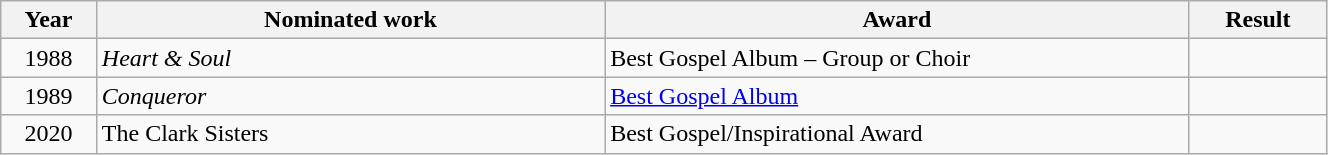<table class="wikitable" style="width:70%;">
<tr>
<th style="width:3%;">Year</th>
<th style="width:20%;">Nominated work</th>
<th style="width:23%;">Award</th>
<th style="width:5%;">Result</th>
</tr>
<tr>
<td align="center">1988</td>
<td><em>Heart & Soul</em></td>
<td>Best Gospel Album – Group or Choir</td>
<td></td>
</tr>
<tr>
<td align="center">1989</td>
<td><em>Conqueror</em></td>
<td><a href='#'>Best Gospel Album</a></td>
<td></td>
</tr>
<tr>
<td align="center">2020</td>
<td>The Clark Sisters</td>
<td>Best Gospel/Inspirational Award</td>
<td></td>
</tr>
</table>
